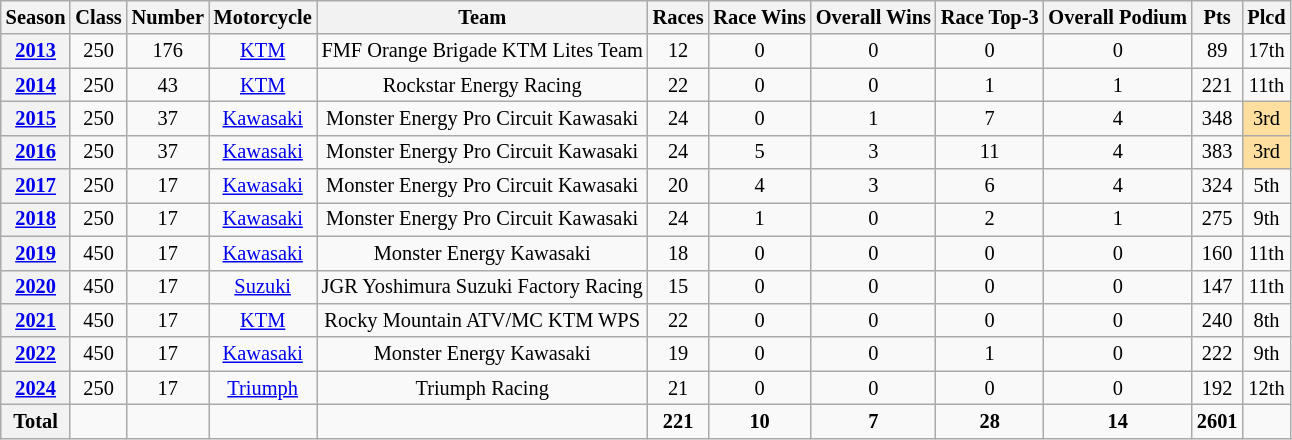<table class="wikitable" style="font-size: 85%; text-align:center">
<tr>
<th>Season</th>
<th>Class</th>
<th>Number</th>
<th>Motorcycle</th>
<th>Team</th>
<th>Races</th>
<th>Race Wins</th>
<th>Overall Wins</th>
<th>Race Top-3</th>
<th>Overall Podium</th>
<th>Pts</th>
<th>Plcd</th>
</tr>
<tr>
<th><a href='#'>2013</a></th>
<td>250</td>
<td>176</td>
<td><a href='#'>KTM</a></td>
<td>FMF Orange Brigade KTM Lites Team</td>
<td>12</td>
<td>0</td>
<td>0</td>
<td>0</td>
<td>0</td>
<td>89</td>
<td>17th</td>
</tr>
<tr>
<th><a href='#'>2014</a></th>
<td>250</td>
<td>43</td>
<td><a href='#'>KTM</a></td>
<td>Rockstar Energy Racing</td>
<td>22</td>
<td>0</td>
<td>0</td>
<td>1</td>
<td>1</td>
<td>221</td>
<td>11th</td>
</tr>
<tr>
<th><a href='#'>2015</a></th>
<td>250</td>
<td>37</td>
<td><a href='#'>Kawasaki</a></td>
<td>Monster Energy Pro Circuit Kawasaki</td>
<td>24</td>
<td>0</td>
<td>1</td>
<td>7</td>
<td>4</td>
<td>348</td>
<td style="background:#ffdf9f;">3rd</td>
</tr>
<tr>
<th><a href='#'>2016</a></th>
<td>250</td>
<td>37</td>
<td><a href='#'>Kawasaki</a></td>
<td>Monster Energy Pro Circuit Kawasaki</td>
<td>24</td>
<td>5</td>
<td>3</td>
<td>11</td>
<td>4</td>
<td>383</td>
<td style="background:#ffdf9f;">3rd</td>
</tr>
<tr>
<th><a href='#'>2017</a></th>
<td>250</td>
<td>17</td>
<td><a href='#'>Kawasaki</a></td>
<td>Monster Energy Pro Circuit Kawasaki</td>
<td>20</td>
<td>4</td>
<td>3</td>
<td>6</td>
<td>4</td>
<td>324</td>
<td>5th</td>
</tr>
<tr>
<th><a href='#'>2018</a></th>
<td>250</td>
<td>17</td>
<td><a href='#'>Kawasaki</a></td>
<td>Monster Energy Pro Circuit Kawasaki</td>
<td>24</td>
<td>1</td>
<td>0</td>
<td>2</td>
<td>1</td>
<td>275</td>
<td>9th</td>
</tr>
<tr>
<th><a href='#'>2019</a></th>
<td>450</td>
<td>17</td>
<td><a href='#'>Kawasaki</a></td>
<td>Monster Energy Kawasaki</td>
<td>18</td>
<td>0</td>
<td>0</td>
<td>0</td>
<td>0</td>
<td>160</td>
<td>11th</td>
</tr>
<tr>
<th><a href='#'>2020</a></th>
<td>450</td>
<td>17</td>
<td><a href='#'>Suzuki</a></td>
<td>JGR Yoshimura Suzuki Factory Racing</td>
<td>15</td>
<td>0</td>
<td>0</td>
<td>0</td>
<td>0</td>
<td>147</td>
<td>11th</td>
</tr>
<tr>
<th><a href='#'>2021</a></th>
<td>450</td>
<td>17</td>
<td><a href='#'>KTM</a></td>
<td>Rocky Mountain ATV/MC KTM WPS</td>
<td>22</td>
<td>0</td>
<td>0</td>
<td>0</td>
<td>0</td>
<td>240</td>
<td>8th</td>
</tr>
<tr>
<th><a href='#'>2022</a></th>
<td>450</td>
<td>17</td>
<td><a href='#'>Kawasaki</a></td>
<td>Monster Energy Kawasaki</td>
<td>19</td>
<td>0</td>
<td>0</td>
<td>1</td>
<td>0</td>
<td>222</td>
<td>9th</td>
</tr>
<tr>
<th><a href='#'>2024</a></th>
<td>250</td>
<td>17</td>
<td><a href='#'>Triumph</a></td>
<td>Triumph Racing</td>
<td>21</td>
<td>0</td>
<td>0</td>
<td>0</td>
<td>0</td>
<td>192</td>
<td>12th</td>
</tr>
<tr>
<th>Total</th>
<td></td>
<td></td>
<td></td>
<td></td>
<td><strong>221</strong></td>
<td><strong>10</strong></td>
<td><strong>7</strong></td>
<td><strong>28</strong></td>
<td><strong>14</strong></td>
<td><strong>2601</strong></td>
<td></td>
</tr>
</table>
